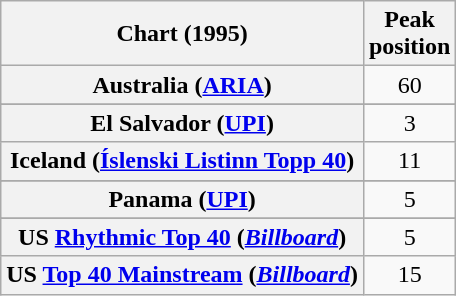<table class="wikitable plainrowheaders sortable" style="text-align:center">
<tr>
<th>Chart (1995)</th>
<th>Peak<br>position</th>
</tr>
<tr>
<th scope=row>Australia (<a href='#'>ARIA</a>)</th>
<td>60</td>
</tr>
<tr>
</tr>
<tr>
</tr>
<tr>
<th scope=row>El Salvador (<a href='#'>UPI</a>)</th>
<td style="text-align:center;">3</td>
</tr>
<tr>
<th scope="row">Iceland (<a href='#'>Íslenski Listinn Topp 40</a>)</th>
<td>11</td>
</tr>
<tr>
</tr>
<tr>
<th scope=row>Panama (<a href='#'>UPI</a>)</th>
<td style="text-align:center;">5</td>
</tr>
<tr>
</tr>
<tr>
</tr>
<tr>
</tr>
<tr>
</tr>
<tr>
<th scope=row>US <a href='#'>Rhythmic Top 40</a> (<a href='#'><em>Billboard</em></a>)</th>
<td>5</td>
</tr>
<tr>
<th scope=row>US <a href='#'>Top 40 Mainstream</a> (<a href='#'><em>Billboard</em></a>)</th>
<td>15</td>
</tr>
</table>
